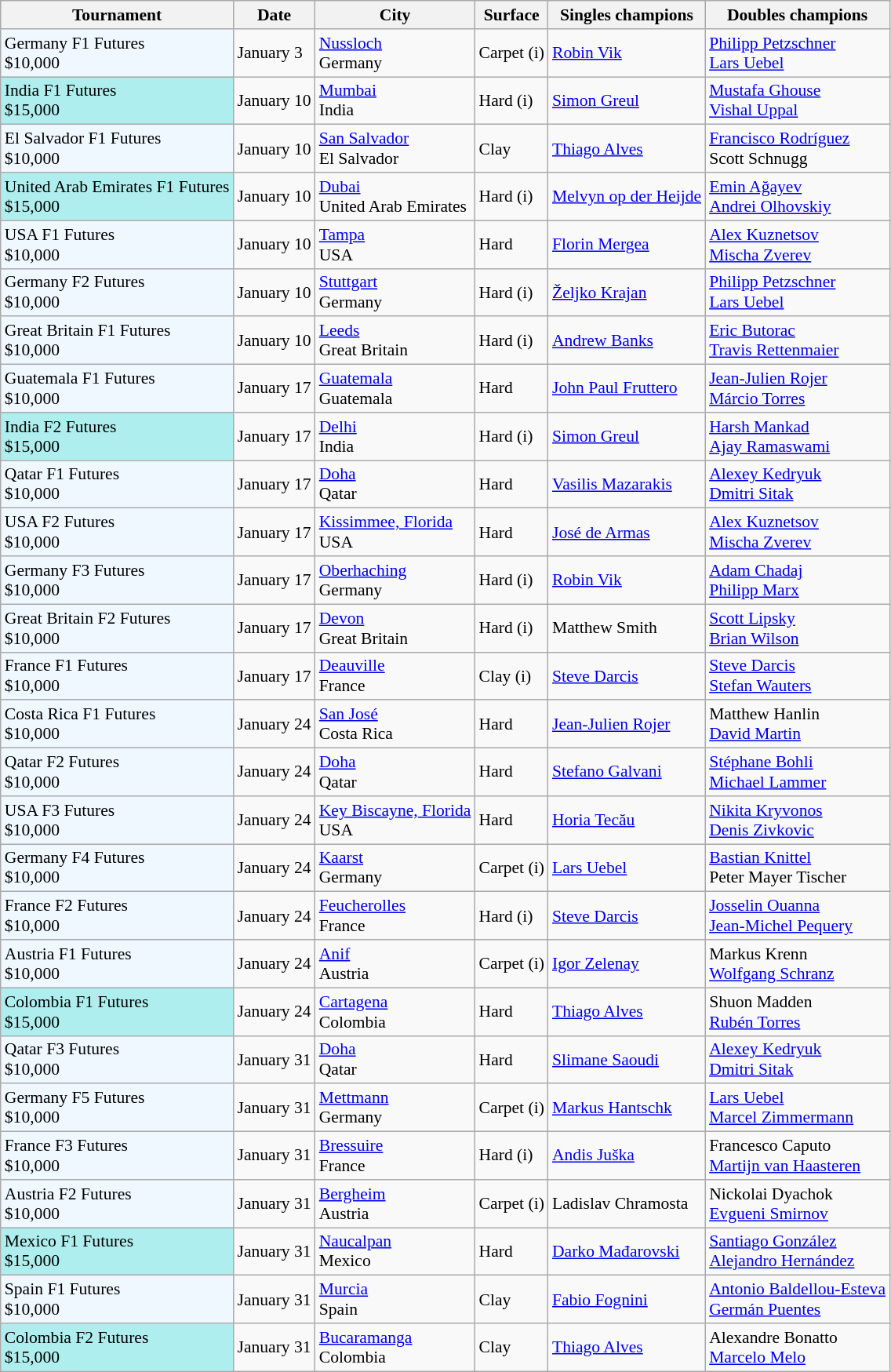<table class="sortable wikitable" style="font-size:90%">
<tr>
<th>Tournament</th>
<th>Date</th>
<th>City</th>
<th>Surface</th>
<th>Singles champions</th>
<th>Doubles champions</th>
</tr>
<tr>
<td style="background:#f0f8ff;">Germany F1 Futures<br>$10,000</td>
<td>January 3</td>
<td><a href='#'>Nussloch</a><br>Germany</td>
<td>Carpet (i)</td>
<td> <a href='#'>Robin Vik</a></td>
<td> <a href='#'>Philipp Petzschner</a><br> <a href='#'>Lars Uebel</a></td>
</tr>
<tr>
<td style="background:#afeeee;">India F1 Futures<br>$15,000</td>
<td>January 10</td>
<td><a href='#'>Mumbai</a><br>India</td>
<td>Hard (i)</td>
<td> <a href='#'>Simon Greul</a></td>
<td> <a href='#'>Mustafa Ghouse</a><br> <a href='#'>Vishal Uppal</a></td>
</tr>
<tr>
<td style="background:#f0f8ff;">El Salvador F1 Futures<br>$10,000</td>
<td>January 10</td>
<td><a href='#'>San Salvador</a><br>El Salvador</td>
<td>Clay</td>
<td> <a href='#'>Thiago Alves</a></td>
<td> <a href='#'>Francisco Rodríguez</a><br> Scott Schnugg</td>
</tr>
<tr>
<td style="background:#afeeee;">United Arab Emirates F1 Futures<br>$15,000</td>
<td>January 10</td>
<td><a href='#'>Dubai</a><br>United Arab Emirates</td>
<td>Hard (i)</td>
<td> <a href='#'>Melvyn op der Heijde</a></td>
<td> <a href='#'>Emin Ağayev</a><br> <a href='#'>Andrei Olhovskiy</a></td>
</tr>
<tr>
<td style="background:#f0f8ff;">USA F1 Futures<br>$10,000</td>
<td>January 10</td>
<td><a href='#'>Tampa</a><br>USA</td>
<td>Hard</td>
<td> <a href='#'>Florin Mergea</a></td>
<td> <a href='#'>Alex Kuznetsov</a><br> <a href='#'>Mischa Zverev</a></td>
</tr>
<tr>
<td style="background:#f0f8ff;">Germany F2 Futures<br>$10,000</td>
<td>January 10</td>
<td><a href='#'>Stuttgart</a><br>Germany</td>
<td>Hard (i)</td>
<td> <a href='#'>Željko Krajan</a></td>
<td> <a href='#'>Philipp Petzschner</a><br> <a href='#'>Lars Uebel</a></td>
</tr>
<tr>
<td style="background:#f0f8ff;">Great Britain F1 Futures<br>$10,000</td>
<td>January 10</td>
<td><a href='#'>Leeds</a><br>Great Britain</td>
<td>Hard (i)</td>
<td> <a href='#'>Andrew Banks</a></td>
<td> <a href='#'>Eric Butorac</a><br> <a href='#'>Travis Rettenmaier</a></td>
</tr>
<tr>
<td style="background:#f0f8ff;">Guatemala F1 Futures<br>$10,000</td>
<td>January 17</td>
<td><a href='#'>Guatemala</a><br>Guatemala</td>
<td>Hard</td>
<td> <a href='#'>John Paul Fruttero</a></td>
<td> <a href='#'>Jean-Julien Rojer</a><br> <a href='#'>Márcio Torres</a></td>
</tr>
<tr>
<td style="background:#afeeee;">India F2 Futures<br>$15,000</td>
<td>January 17</td>
<td><a href='#'>Delhi</a><br>India</td>
<td>Hard (i)</td>
<td> <a href='#'>Simon Greul</a></td>
<td> <a href='#'>Harsh Mankad</a><br> <a href='#'>Ajay Ramaswami</a></td>
</tr>
<tr>
<td style="background:#f0f8ff;">Qatar F1 Futures<br>$10,000</td>
<td>January 17</td>
<td><a href='#'>Doha</a><br>Qatar</td>
<td>Hard</td>
<td> <a href='#'>Vasilis Mazarakis</a></td>
<td> <a href='#'>Alexey Kedryuk</a><br> <a href='#'>Dmitri Sitak</a></td>
</tr>
<tr>
<td style="background:#f0f8ff;">USA F2 Futures<br>$10,000</td>
<td>January 17</td>
<td><a href='#'>Kissimmee, Florida</a><br>USA</td>
<td>Hard</td>
<td> <a href='#'>José de Armas</a></td>
<td> <a href='#'>Alex Kuznetsov</a><br> <a href='#'>Mischa Zverev</a></td>
</tr>
<tr>
<td style="background:#f0f8ff;">Germany F3 Futures<br>$10,000</td>
<td>January 17</td>
<td><a href='#'>Oberhaching</a><br>Germany</td>
<td>Hard (i)</td>
<td> <a href='#'>Robin Vik</a></td>
<td> <a href='#'>Adam Chadaj</a><br> <a href='#'>Philipp Marx</a></td>
</tr>
<tr>
<td style="background:#f0f8ff;">Great Britain F2 Futures<br>$10,000</td>
<td>January 17</td>
<td><a href='#'>Devon</a><br>Great Britain</td>
<td>Hard (i)</td>
<td> Matthew Smith</td>
<td> <a href='#'>Scott Lipsky</a><br> <a href='#'>Brian Wilson</a></td>
</tr>
<tr>
<td style="background:#f0f8ff;">France F1 Futures<br>$10,000</td>
<td>January 17</td>
<td><a href='#'>Deauville</a><br>France</td>
<td>Clay (i)</td>
<td> <a href='#'>Steve Darcis</a></td>
<td> <a href='#'>Steve Darcis</a><br> <a href='#'>Stefan Wauters</a></td>
</tr>
<tr>
<td style="background:#f0f8ff;">Costa Rica F1 Futures<br>$10,000</td>
<td>January 24</td>
<td><a href='#'>San José</a><br>Costa Rica</td>
<td>Hard</td>
<td> <a href='#'>Jean-Julien Rojer</a></td>
<td> Matthew Hanlin<br> <a href='#'>David Martin</a></td>
</tr>
<tr>
<td style="background:#f0f8ff;">Qatar F2 Futures<br>$10,000</td>
<td>January 24</td>
<td><a href='#'>Doha</a><br>Qatar</td>
<td>Hard</td>
<td> <a href='#'>Stefano Galvani</a></td>
<td> <a href='#'>Stéphane Bohli</a><br> <a href='#'>Michael Lammer</a></td>
</tr>
<tr>
<td style="background:#f0f8ff;">USA F3 Futures<br>$10,000</td>
<td>January 24</td>
<td><a href='#'>Key Biscayne, Florida</a><br>USA</td>
<td>Hard</td>
<td> <a href='#'>Horia Tecău</a></td>
<td> <a href='#'>Nikita Kryvonos</a><br> <a href='#'>Denis Zivkovic</a></td>
</tr>
<tr>
<td style="background:#f0f8ff;">Germany F4 Futures<br>$10,000</td>
<td>January 24</td>
<td><a href='#'>Kaarst</a><br>Germany</td>
<td>Carpet (i)</td>
<td> <a href='#'>Lars Uebel</a></td>
<td> <a href='#'>Bastian Knittel</a><br> Peter Mayer Tischer</td>
</tr>
<tr>
<td style="background:#f0f8ff;">France F2 Futures<br>$10,000</td>
<td>January 24</td>
<td><a href='#'>Feucherolles</a><br>France</td>
<td>Hard (i)</td>
<td> <a href='#'>Steve Darcis</a></td>
<td> <a href='#'>Josselin Ouanna</a><br> <a href='#'>Jean-Michel Pequery</a></td>
</tr>
<tr>
<td style="background:#f0f8ff;">Austria F1 Futures<br>$10,000</td>
<td>January 24</td>
<td><a href='#'>Anif</a><br>Austria</td>
<td>Carpet (i)</td>
<td> <a href='#'>Igor Zelenay</a></td>
<td> Markus Krenn<br> <a href='#'>Wolfgang Schranz</a></td>
</tr>
<tr>
<td style="background:#afeeee;">Colombia F1 Futures<br>$15,000</td>
<td>January 24</td>
<td><a href='#'>Cartagena</a><br>Colombia</td>
<td>Hard</td>
<td> <a href='#'>Thiago Alves</a></td>
<td> Shuon Madden<br> <a href='#'>Rubén Torres</a></td>
</tr>
<tr>
<td style="background:#f0f8ff;">Qatar F3 Futures<br>$10,000</td>
<td>January 31</td>
<td><a href='#'>Doha</a><br>Qatar</td>
<td>Hard</td>
<td> <a href='#'>Slimane Saoudi</a></td>
<td> <a href='#'>Alexey Kedryuk</a><br> <a href='#'>Dmitri Sitak</a></td>
</tr>
<tr>
<td style="background:#f0f8ff;">Germany F5 Futures<br>$10,000</td>
<td>January 31</td>
<td><a href='#'>Mettmann</a><br>Germany</td>
<td>Carpet (i)</td>
<td> <a href='#'>Markus Hantschk</a></td>
<td> <a href='#'>Lars Uebel</a><br> <a href='#'>Marcel Zimmermann</a></td>
</tr>
<tr>
<td style="background:#f0f8ff;">France F3 Futures<br>$10,000</td>
<td>January 31</td>
<td><a href='#'>Bressuire</a><br>France</td>
<td>Hard (i)</td>
<td> <a href='#'>Andis Juška</a></td>
<td> Francesco Caputo<br> <a href='#'>Martijn van Haasteren</a></td>
</tr>
<tr>
<td style="background:#f0f8ff;">Austria F2 Futures<br>$10,000</td>
<td>January 31</td>
<td><a href='#'>Bergheim</a><br>Austria</td>
<td>Carpet (i)</td>
<td> Ladislav Chramosta</td>
<td> Nickolai Dyachok<br> <a href='#'>Evgueni Smirnov</a></td>
</tr>
<tr>
<td style="background:#afeeee;">Mexico F1 Futures<br>$15,000</td>
<td>January 31</td>
<td><a href='#'>Naucalpan</a><br>Mexico</td>
<td>Hard</td>
<td> <a href='#'>Darko Mađarovski</a></td>
<td> <a href='#'>Santiago González</a><br> <a href='#'>Alejandro Hernández</a></td>
</tr>
<tr>
<td style="background:#f0f8ff;">Spain F1 Futures<br>$10,000</td>
<td>January 31</td>
<td><a href='#'>Murcia</a><br>Spain</td>
<td>Clay</td>
<td> <a href='#'>Fabio Fognini</a></td>
<td> <a href='#'>Antonio Baldellou-Esteva</a><br> <a href='#'>Germán Puentes</a></td>
</tr>
<tr>
<td style="background:#afeeee;">Colombia F2 Futures<br>$15,000</td>
<td>January 31</td>
<td><a href='#'>Bucaramanga</a><br>Colombia</td>
<td>Clay</td>
<td> <a href='#'>Thiago Alves</a></td>
<td> Alexandre Bonatto<br> <a href='#'>Marcelo Melo</a></td>
</tr>
</table>
